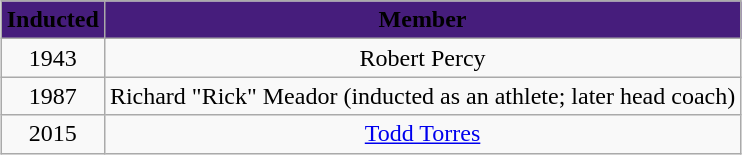<table style="margin: 1em auto 1em auto" class="wikitable sortable">
<tr>
<th style="background:#461d7c; text-align:center;"><span>Inducted</span></th>
<th style="background:#461d7c; text-align:center;"><span>Member</span></th>
</tr>
<tr style="text-align:center;">
<td>1943</td>
<td>Robert Percy</td>
</tr>
<tr style="text-align:center;">
<td>1987</td>
<td>Richard "Rick" Meador (inducted as an athlete; later head coach)</td>
</tr>
<tr style="text-align:center;">
<td>2015</td>
<td><a href='#'>Todd Torres</a></td>
</tr>
</table>
